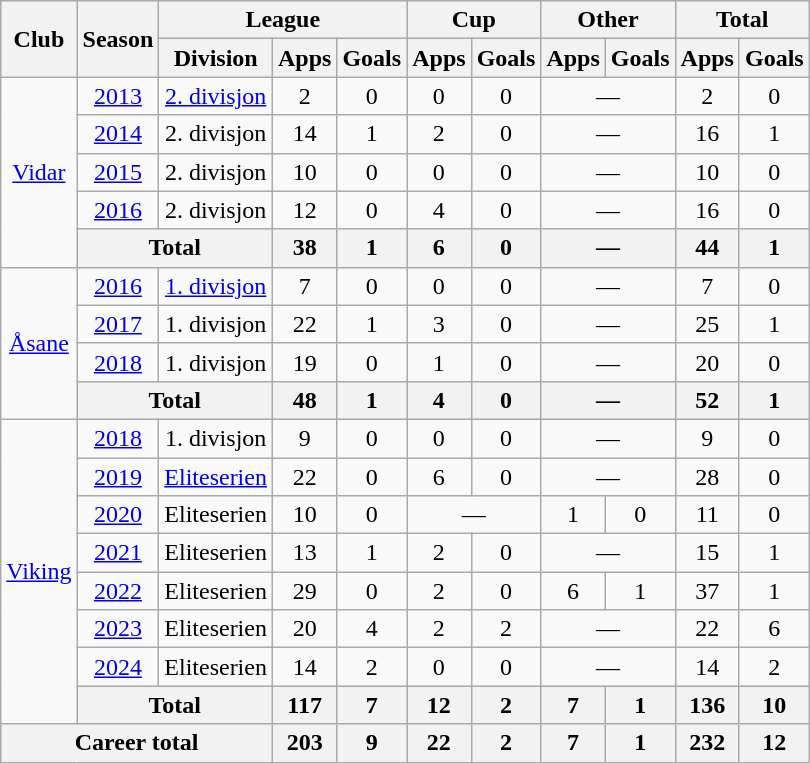<table class="wikitable" style="text-align: center;">
<tr>
<th rowspan="2">Club</th>
<th rowspan="2">Season</th>
<th colspan="3">League</th>
<th colspan="2">Cup</th>
<th colspan="2">Other</th>
<th colspan="2">Total</th>
</tr>
<tr>
<th>Division</th>
<th>Apps</th>
<th>Goals</th>
<th>Apps</th>
<th>Goals</th>
<th>Apps</th>
<th>Goals</th>
<th>Apps</th>
<th>Goals</th>
</tr>
<tr>
<td rowspan="5"><a href='#'>Vidar</a></td>
<td><a href='#'>2013</a></td>
<td><a href='#'>2. divisjon</a></td>
<td>2</td>
<td>0</td>
<td>0</td>
<td>0</td>
<td colspan="2">—</td>
<td>2</td>
<td>0</td>
</tr>
<tr>
<td><a href='#'>2014</a></td>
<td>2. divisjon</td>
<td>14</td>
<td>1</td>
<td>2</td>
<td>0</td>
<td colspan="2">—</td>
<td>16</td>
<td>1</td>
</tr>
<tr>
<td><a href='#'>2015</a></td>
<td>2. divisjon</td>
<td>10</td>
<td>0</td>
<td>0</td>
<td>0</td>
<td colspan="2">—</td>
<td>10</td>
<td>0</td>
</tr>
<tr>
<td><a href='#'>2016</a></td>
<td>2. divisjon</td>
<td>12</td>
<td>0</td>
<td>4</td>
<td>0</td>
<td colspan="2">—</td>
<td>16</td>
<td>0</td>
</tr>
<tr>
<th colspan="2">Total</th>
<th>38</th>
<th>1</th>
<th>6</th>
<th>0</th>
<th colspan="2">—</th>
<th>44</th>
<th>1</th>
</tr>
<tr>
<td rowspan="4"><a href='#'>Åsane</a></td>
<td><a href='#'>2016</a></td>
<td><a href='#'>1. divisjon</a></td>
<td>7</td>
<td>0</td>
<td>0</td>
<td>0</td>
<td colspan="2">—</td>
<td>7</td>
<td>0</td>
</tr>
<tr>
<td><a href='#'>2017</a></td>
<td>1. divisjon</td>
<td>22</td>
<td>1</td>
<td>3</td>
<td>0</td>
<td colspan="2">—</td>
<td>25</td>
<td>1</td>
</tr>
<tr>
<td><a href='#'>2018</a></td>
<td>1. divisjon</td>
<td>19</td>
<td>0</td>
<td>1</td>
<td>0</td>
<td colspan="2">—</td>
<td>20</td>
<td>0</td>
</tr>
<tr>
<th colspan="2">Total</th>
<th>48</th>
<th>1</th>
<th>4</th>
<th>0</th>
<th colspan="2">—</th>
<th>52</th>
<th>1</th>
</tr>
<tr>
<td rowspan="8"><a href='#'>Viking</a></td>
<td><a href='#'>2018</a></td>
<td>1. divisjon</td>
<td>9</td>
<td>0</td>
<td>0</td>
<td>0</td>
<td colspan="2">—</td>
<td>9</td>
<td>0</td>
</tr>
<tr>
<td><a href='#'>2019</a></td>
<td><a href='#'>Eliteserien</a></td>
<td>22</td>
<td>0</td>
<td>6</td>
<td>0</td>
<td colspan="2">—</td>
<td>28</td>
<td>0</td>
</tr>
<tr>
<td><a href='#'>2020</a></td>
<td>Eliteserien</td>
<td>10</td>
<td>0</td>
<td colspan="2">—</td>
<td>1</td>
<td>0</td>
<td>11</td>
<td>0</td>
</tr>
<tr>
<td><a href='#'>2021</a></td>
<td>Eliteserien</td>
<td>13</td>
<td>1</td>
<td>2</td>
<td>0</td>
<td colspan="2">—</td>
<td>15</td>
<td>1</td>
</tr>
<tr>
<td><a href='#'>2022</a></td>
<td>Eliteserien</td>
<td>29</td>
<td>0</td>
<td>2</td>
<td>0</td>
<td>6</td>
<td>1</td>
<td>37</td>
<td>1</td>
</tr>
<tr>
<td><a href='#'>2023</a></td>
<td>Eliteserien</td>
<td>20</td>
<td>4</td>
<td>2</td>
<td>2</td>
<td colspan="2">—</td>
<td>22</td>
<td>6</td>
</tr>
<tr>
<td><a href='#'>2024</a></td>
<td>Eliteserien</td>
<td>14</td>
<td>2</td>
<td>0</td>
<td>0</td>
<td colspan="2">—</td>
<td>14</td>
<td>2</td>
</tr>
<tr>
<th colspan="2">Total</th>
<th>117</th>
<th>7</th>
<th>12</th>
<th>2</th>
<th>7</th>
<th>1</th>
<th>136</th>
<th>10</th>
</tr>
<tr>
<th colspan="3">Career total</th>
<th>203</th>
<th>9</th>
<th>22</th>
<th>2</th>
<th>7</th>
<th>1</th>
<th>232</th>
<th>12</th>
</tr>
</table>
